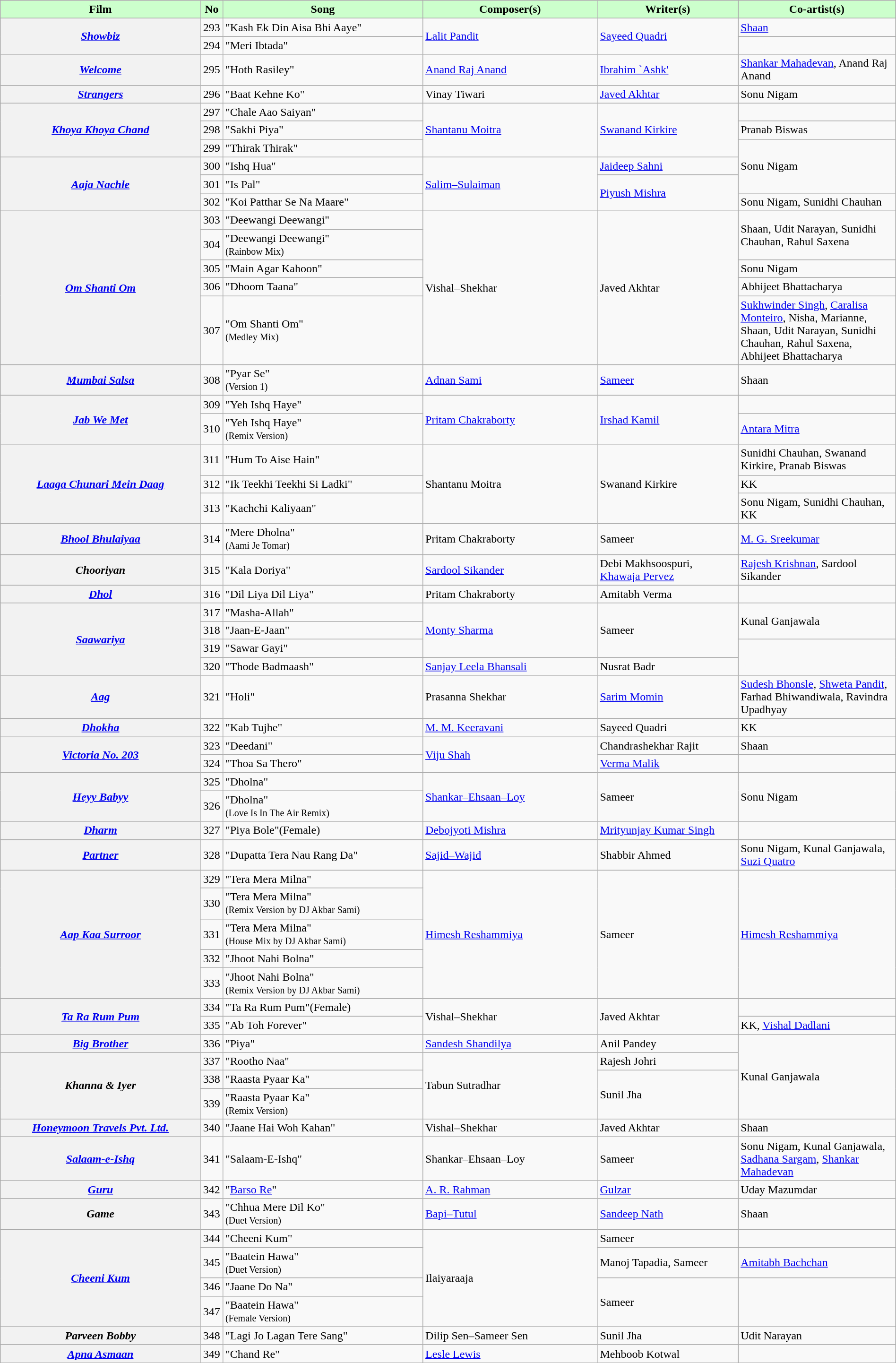<table class="wikitable plainrowheaders" style="width:100%; textcolor:#000">
<tr style="background:#cfc; text-align:center;">
<td scope="col" style="width:23%;"><strong>Film</strong></td>
<td><strong>No</strong></td>
<td scope="col" style="width:23%;"><strong>Song</strong></td>
<td scope="col" style="width:20%;"><strong>Composer(s)</strong></td>
<td scope="col" style="width:16%;"><strong>Writer(s)</strong></td>
<td scope="col" style="width:18%;"><strong>Co-artist(s)</strong></td>
</tr>
<tr>
<th scope="row" rowspan="2"><em><a href='#'>Showbiz</a></em></th>
<td>293</td>
<td>"Kash Ek Din Aisa Bhi Aaye"</td>
<td rowspan="2"><a href='#'>Lalit Pandit</a></td>
<td rowspan="2"><a href='#'>Sayeed Quadri</a></td>
<td><a href='#'>Shaan</a></td>
</tr>
<tr>
<td>294</td>
<td>"Meri Ibtada"</td>
<td></td>
</tr>
<tr>
<th scope="row"><em><a href='#'>Welcome</a></em></th>
<td>295</td>
<td>"Hoth Rasiley"</td>
<td><a href='#'>Anand Raj Anand</a></td>
<td><a href='#'>Ibrahim `Ashk'</a></td>
<td><a href='#'>Shankar Mahadevan</a>, Anand Raj Anand</td>
</tr>
<tr>
<th scope="row"><em><a href='#'>Strangers</a></em></th>
<td>296</td>
<td>"Baat Kehne Ko"</td>
<td>Vinay Tiwari</td>
<td><a href='#'>Javed Akhtar</a></td>
<td>Sonu Nigam</td>
</tr>
<tr>
<th scope="row" rowspan="3"><em><a href='#'>Khoya Khoya Chand</a></em></th>
<td>297</td>
<td>"Chale Aao Saiyan"</td>
<td rowspan="3"><a href='#'>Shantanu Moitra</a></td>
<td rowspan="3"><a href='#'>Swanand Kirkire</a></td>
<td></td>
</tr>
<tr>
<td>298</td>
<td>"Sakhi Piya"</td>
<td>Pranab Biswas</td>
</tr>
<tr>
<td>299</td>
<td>"Thirak Thirak"</td>
<td rowspan="3">Sonu Nigam</td>
</tr>
<tr>
<th scope="row" rowspan="3"><em><a href='#'>Aaja Nachle</a></em></th>
<td>300</td>
<td>"Ishq Hua"</td>
<td rowspan="3"><a href='#'>Salim–Sulaiman</a></td>
<td><a href='#'>Jaideep Sahni</a></td>
</tr>
<tr>
<td>301</td>
<td>"Is Pal"</td>
<td rowspan="2"><a href='#'>Piyush Mishra</a></td>
</tr>
<tr>
<td>302</td>
<td>"Koi Patthar Se Na Maare"</td>
<td>Sonu Nigam, Sunidhi Chauhan</td>
</tr>
<tr>
<th scope="row" rowspan="5"><em><a href='#'>Om Shanti Om</a></em></th>
<td>303</td>
<td>"Deewangi Deewangi"</td>
<td rowspan="5">Vishal–Shekhar</td>
<td rowspan="5">Javed Akhtar</td>
<td rowspan="2">Shaan, Udit Narayan, Sunidhi Chauhan, Rahul Saxena</td>
</tr>
<tr>
<td>304</td>
<td>"Deewangi Deewangi" <br><small>(Rainbow Mix)</small></td>
</tr>
<tr>
<td>305</td>
<td>"Main Agar Kahoon"</td>
<td>Sonu Nigam</td>
</tr>
<tr>
<td>306</td>
<td>"Dhoom Taana"</td>
<td>Abhijeet Bhattacharya</td>
</tr>
<tr>
<td>307</td>
<td>"Om Shanti Om" <br><small>(Medley Mix)</small></td>
<td><a href='#'>Sukhwinder Singh</a>, <a href='#'>Caralisa Monteiro</a>, Nisha, Marianne, Shaan, Udit Narayan, Sunidhi Chauhan, Rahul Saxena, Abhijeet Bhattacharya</td>
</tr>
<tr>
<th scope="row"><em><a href='#'>Mumbai Salsa</a></em></th>
<td>308</td>
<td>"Pyar Se" <br><small>(Version 1)</small></td>
<td><a href='#'>Adnan Sami</a></td>
<td><a href='#'>Sameer</a></td>
<td>Shaan</td>
</tr>
<tr>
<th scope="row" rowspan="2"><em><a href='#'>Jab We Met</a></em></th>
<td>309</td>
<td>"Yeh Ishq Haye"</td>
<td rowspan="2"><a href='#'>Pritam Chakraborty</a></td>
<td rowspan="2"><a href='#'>Irshad Kamil</a></td>
<td></td>
</tr>
<tr>
<td>310</td>
<td>"Yeh Ishq Haye"<br><small>(Remix Version)</small></td>
<td><a href='#'>Antara Mitra</a></td>
</tr>
<tr>
<th scope="row" rowspan="3"><em><a href='#'>Laaga Chunari Mein Daag</a></em></th>
<td>311</td>
<td>"Hum To Aise Hain"</td>
<td rowspan="3">Shantanu Moitra</td>
<td rowspan="3">Swanand Kirkire</td>
<td>Sunidhi Chauhan, Swanand Kirkire, Pranab Biswas</td>
</tr>
<tr>
<td>312</td>
<td>"Ik Teekhi Teekhi Si Ladki"</td>
<td>KK</td>
</tr>
<tr>
<td>313</td>
<td>"Kachchi Kaliyaan"</td>
<td>Sonu Nigam, Sunidhi Chauhan, KK</td>
</tr>
<tr>
<th scope="row"><em><a href='#'>Bhool Bhulaiyaa</a></em></th>
<td>314</td>
<td>"Mere Dholna"<br><small>(Aami Je Tomar)</small></td>
<td>Pritam Chakraborty</td>
<td>Sameer</td>
<td><a href='#'>M. G. Sreekumar</a></td>
</tr>
<tr>
<th scope="row"><em>Chooriyan</em></th>
<td>315</td>
<td>"Kala Doriya"</td>
<td><a href='#'>Sardool Sikander</a></td>
<td>Debi Makhsoospuri, <a href='#'>Khawaja Pervez</a></td>
<td><a href='#'>Rajesh Krishnan</a>, Sardool Sikander</td>
</tr>
<tr>
<th scope="row"><em><a href='#'>Dhol</a></em></th>
<td>316</td>
<td>"Dil Liya Dil Liya"</td>
<td>Pritam Chakraborty</td>
<td>Amitabh Verma</td>
<td></td>
</tr>
<tr>
<th scope="row" rowspan="4"><em><a href='#'>Saawariya</a></em></th>
<td>317</td>
<td>"Masha-Allah"</td>
<td rowspan="3"><a href='#'>Monty Sharma</a></td>
<td rowspan="3">Sameer</td>
<td rowspan="2">Kunal Ganjawala</td>
</tr>
<tr>
<td>318</td>
<td>"Jaan-E-Jaan"</td>
</tr>
<tr>
<td>319</td>
<td>"Sawar Gayi"</td>
<td rowspan="2"></td>
</tr>
<tr>
<td>320</td>
<td>"Thode Badmaash"</td>
<td><a href='#'>Sanjay Leela Bhansali</a></td>
<td>Nusrat Badr</td>
</tr>
<tr>
<th scope="row"><em><a href='#'>Aag</a></em></th>
<td>321</td>
<td>"Holi"</td>
<td>Prasanna Shekhar</td>
<td><a href='#'>Sarim Momin</a></td>
<td><a href='#'>Sudesh Bhonsle</a>, <a href='#'>Shweta Pandit</a>, Farhad Bhiwandiwala, Ravindra Upadhyay</td>
</tr>
<tr>
<th scope="row"><em><a href='#'>Dhokha</a></em></th>
<td>322</td>
<td>"Kab Tujhe"</td>
<td><a href='#'>M. M. Keeravani</a></td>
<td>Sayeed Quadri</td>
<td>KK</td>
</tr>
<tr>
<th scope="row" rowspan="2"><em><a href='#'>Victoria No. 203</a></em></th>
<td>323</td>
<td>"Deedani"</td>
<td rowspan="2"><a href='#'>Viju Shah</a></td>
<td>Chandrashekhar Rajit</td>
<td>Shaan</td>
</tr>
<tr>
<td>324</td>
<td>"Thoa Sa Thero"</td>
<td><a href='#'>Verma Malik</a></td>
<td></td>
</tr>
<tr>
<th scope="row" rowspan="2"><em><a href='#'>Heyy Babyy</a></em></th>
<td>325</td>
<td>"Dholna"</td>
<td rowspan="2"><a href='#'>Shankar–Ehsaan–Loy</a></td>
<td rowspan="2">Sameer</td>
<td rowspan="2">Sonu Nigam</td>
</tr>
<tr>
<td>326</td>
<td>"Dholna" <br><small>(Love Is In The Air Remix)</small></td>
</tr>
<tr>
<th scope="row"><em><a href='#'>Dharm</a></em></th>
<td>327</td>
<td>"Piya Bole"(Female)</td>
<td><a href='#'>Debojyoti Mishra</a></td>
<td><a href='#'>Mrityunjay Kumar Singh</a></td>
<td></td>
</tr>
<tr>
<th scope="row"><em><a href='#'>Partner</a></em></th>
<td>328</td>
<td>"Dupatta Tera Nau Rang Da"</td>
<td><a href='#'>Sajid–Wajid</a></td>
<td>Shabbir Ahmed</td>
<td>Sonu Nigam, Kunal Ganjawala, <a href='#'>Suzi Quatro</a></td>
</tr>
<tr>
<th scope="row" rowspan="5"><em><a href='#'>Aap Kaa Surroor</a></em></th>
<td>329</td>
<td>"Tera Mera Milna"</td>
<td rowspan="5"><a href='#'>Himesh Reshammiya</a></td>
<td rowspan="5">Sameer</td>
<td rowspan="5"><a href='#'>Himesh Reshammiya</a></td>
</tr>
<tr>
<td>330</td>
<td>"Tera Mera Milna" <br><small>(Remix Version by DJ Akbar Sami)</small></td>
</tr>
<tr>
<td>331</td>
<td>"Tera Mera Milna" <br><small>(House Mix by DJ Akbar Sami)</small></td>
</tr>
<tr>
<td>332</td>
<td>"Jhoot Nahi Bolna"</td>
</tr>
<tr>
<td>333</td>
<td>"Jhoot Nahi Bolna" <br><small>(Remix Version by DJ Akbar Sami)</small></td>
</tr>
<tr>
<th scope="row" rowspan="2"><em><a href='#'>Ta Ra Rum Pum</a></em></th>
<td>334</td>
<td>"Ta Ra Rum Pum"(Female)</td>
<td rowspan="2">Vishal–Shekhar</td>
<td rowspan="2">Javed Akhtar</td>
<td></td>
</tr>
<tr>
<td>335</td>
<td>"Ab Toh Forever"</td>
<td>KK, <a href='#'>Vishal Dadlani</a></td>
</tr>
<tr>
<th scope="row"><em><a href='#'>Big Brother</a></em></th>
<td>336</td>
<td>"Piya"</td>
<td><a href='#'>Sandesh Shandilya</a></td>
<td>Anil Pandey</td>
<td rowspan="4">Kunal Ganjawala</td>
</tr>
<tr>
<th scope="row" rowspan="3"><em>Khanna & Iyer</em></th>
<td>337</td>
<td>"Rootho Naa"</td>
<td rowspan="3">Tabun Sutradhar</td>
<td>Rajesh Johri</td>
</tr>
<tr>
<td>338</td>
<td>"Raasta Pyaar Ka"</td>
<td rowspan="2">Sunil Jha</td>
</tr>
<tr>
<td>339</td>
<td>"Raasta Pyaar Ka" <br><small>(Remix Version)</small></td>
</tr>
<tr>
<th scope="row"><em><a href='#'>Honeymoon Travels Pvt. Ltd.</a></em></th>
<td>340</td>
<td>"Jaane Hai Woh Kahan"</td>
<td>Vishal–Shekhar</td>
<td>Javed Akhtar</td>
<td>Shaan</td>
</tr>
<tr>
<th scope="row"><em><a href='#'>Salaam-e-Ishq</a></em></th>
<td>341</td>
<td>"Salaam-E-Ishq"</td>
<td>Shankar–Ehsaan–Loy</td>
<td>Sameer</td>
<td>Sonu Nigam, Kunal Ganjawala, <a href='#'>Sadhana Sargam</a>, <a href='#'>Shankar Mahadevan</a></td>
</tr>
<tr>
<th scope="row"><em><a href='#'>Guru</a></em></th>
<td>342</td>
<td>"<a href='#'>Barso Re</a>"</td>
<td><a href='#'>A. R. Rahman</a></td>
<td><a href='#'>Gulzar</a></td>
<td>Uday Mazumdar</td>
</tr>
<tr>
<th scope="row"><em>Game</em></th>
<td>343</td>
<td>"Chhua Mere Dil Ko"<br><small>(Duet Version)</small></td>
<td><a href='#'>Bapi–Tutul</a></td>
<td><a href='#'>Sandeep Nath</a></td>
<td>Shaan</td>
</tr>
<tr>
<th scope="row" rowspan="4"><em><a href='#'>Cheeni Kum</a></em></th>
<td>344</td>
<td>"Cheeni Kum"</td>
<td rowspan="4">Ilaiyaraaja</td>
<td>Sameer</td>
<td></td>
</tr>
<tr>
<td>345</td>
<td>"Baatein Hawa"<br><small>(Duet Version)</small></td>
<td>Manoj Tapadia, Sameer</td>
<td><a href='#'>Amitabh Bachchan</a></td>
</tr>
<tr>
<td>346</td>
<td>"Jaane Do Na"</td>
<td rowspan="2">Sameer</td>
<td rowspan="2"></td>
</tr>
<tr>
<td>347</td>
<td>"Baatein Hawa"<br><small>(Female Version)</small></td>
</tr>
<tr>
<th scope="row"><em>Parveen Bobby</em></th>
<td>348</td>
<td>"Lagi Jo Lagan Tere Sang"</td>
<td>Dilip Sen–Sameer Sen</td>
<td>Sunil Jha</td>
<td>Udit Narayan</td>
</tr>
<tr>
<th scope="row"><em><a href='#'>Apna Asmaan</a></em></th>
<td>349</td>
<td>"Chand Re"</td>
<td><a href='#'>Lesle Lewis</a></td>
<td>Mehboob Kotwal</td>
<td></td>
</tr>
</table>
